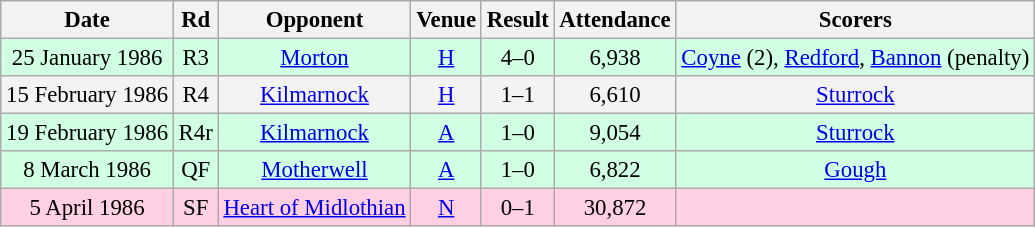<table class="wikitable sortable" style="font-size:95%; text-align:center">
<tr>
<th>Date</th>
<th>Rd</th>
<th>Opponent</th>
<th>Venue</th>
<th>Result</th>
<th>Attendance</th>
<th>Scorers</th>
</tr>
<tr bgcolor = "#d0ffe3">
<td>25 January 1986</td>
<td>R3</td>
<td><a href='#'>Morton</a></td>
<td><a href='#'>H</a></td>
<td>4–0</td>
<td>6,938</td>
<td><a href='#'>Coyne</a> (2), <a href='#'>Redford</a>, <a href='#'>Bannon</a> (penalty)</td>
</tr>
<tr bgcolor = "#f3f3f3">
<td>15 February 1986</td>
<td>R4</td>
<td><a href='#'>Kilmarnock</a></td>
<td><a href='#'>H</a></td>
<td>1–1</td>
<td>6,610</td>
<td><a href='#'>Sturrock</a></td>
</tr>
<tr bgcolor = "#d0ffe3">
<td>19 February 1986</td>
<td>R4r</td>
<td><a href='#'>Kilmarnock</a></td>
<td><a href='#'>A</a></td>
<td>1–0</td>
<td>9,054</td>
<td><a href='#'>Sturrock</a></td>
</tr>
<tr bgcolor = "#d0ffe3">
<td>8 March 1986</td>
<td>QF</td>
<td><a href='#'>Motherwell</a></td>
<td><a href='#'>A</a></td>
<td>1–0</td>
<td>6,822</td>
<td><a href='#'>Gough</a></td>
</tr>
<tr bgcolor = "#ffd0e3">
<td>5 April 1986</td>
<td>SF</td>
<td><a href='#'>Heart of Midlothian</a></td>
<td><a href='#'>N</a></td>
<td>0–1</td>
<td>30,872</td>
<td></td>
</tr>
</table>
